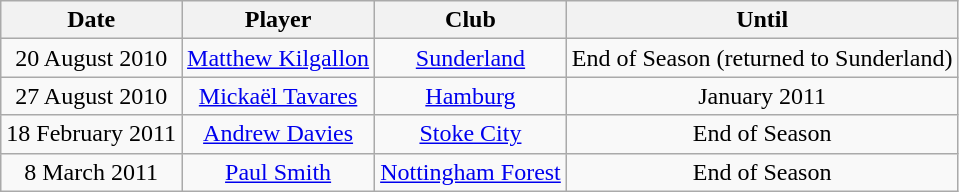<table class="wikitable" style="text-align: center">
<tr>
<th>Date</th>
<th>Player</th>
<th>Club</th>
<th>Until</th>
</tr>
<tr>
<td>20 August 2010</td>
<td> <a href='#'>Matthew Kilgallon</a></td>
<td> <a href='#'>Sunderland</a></td>
<td>End of Season (returned to Sunderland)</td>
</tr>
<tr>
<td>27 August 2010</td>
<td> <a href='#'>Mickaël Tavares</a></td>
<td> <a href='#'>Hamburg</a></td>
<td>January 2011</td>
</tr>
<tr>
<td>18 February 2011</td>
<td> <a href='#'>Andrew Davies</a></td>
<td> <a href='#'>Stoke City</a></td>
<td>End of Season</td>
</tr>
<tr>
<td>8 March 2011</td>
<td> <a href='#'>Paul Smith</a></td>
<td> <a href='#'>Nottingham Forest</a></td>
<td>End of Season</td>
</tr>
</table>
